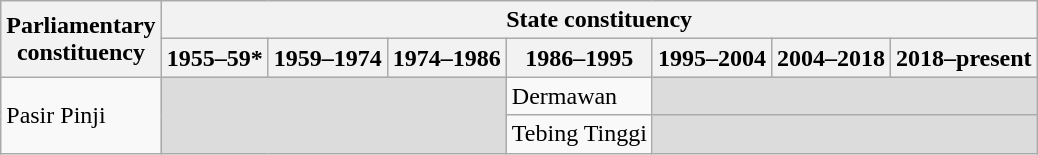<table class="wikitable">
<tr>
<th rowspan="2">Parliamentary<br>constituency</th>
<th colspan="7">State constituency</th>
</tr>
<tr>
<th>1955–59*</th>
<th>1959–1974</th>
<th>1974–1986</th>
<th>1986–1995</th>
<th>1995–2004</th>
<th>2004–2018</th>
<th>2018–present</th>
</tr>
<tr>
<td rowspan="2">Pasir Pinji</td>
<td colspan="3" rowspan="2" bgcolor="dcdcdc"></td>
<td>Dermawan</td>
<td colspan="3" bgcolor="dcdcdc"></td>
</tr>
<tr>
<td>Tebing Tinggi</td>
<td colspan="3" bgcolor="dcdcdc"></td>
</tr>
</table>
